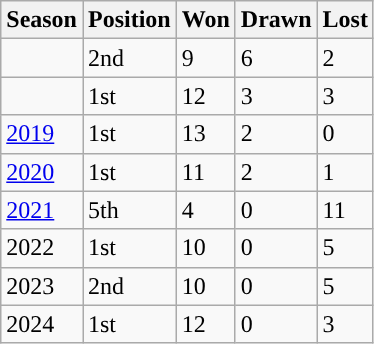<table class="wikitable collapsible">
<tr>
<th>Season</th>
<th>Position</th>
<th>Won</th>
<th>Drawn</th>
<th>Lost</th>
</tr>
<tr style="background-color:#">
<td></td>
<td>2nd</td>
<td>9</td>
<td>6</td>
<td>2</td>
</tr>
<tr style="background-color:#">
<td></td>
<td>1st</td>
<td>12</td>
<td>3</td>
<td>3</td>
</tr>
<tr style="background-color:#">
<td><a href='#'>2019</a></td>
<td>1st</td>
<td>13</td>
<td>2</td>
<td>0</td>
</tr>
<tr style="background-color:#">
<td><a href='#'>2020</a></td>
<td>1st</td>
<td>11</td>
<td>2</td>
<td>1</td>
</tr>
<tr>
<td><a href='#'>2021</a></td>
<td>5th</td>
<td>4</td>
<td>0</td>
<td>11</td>
</tr>
<tr>
<td>2022</td>
<td>1st</td>
<td>10</td>
<td>0</td>
<td>5</td>
</tr>
<tr>
<td>2023</td>
<td>2nd</td>
<td>10</td>
<td>0</td>
<td>5</td>
</tr>
<tr>
<td>2024</td>
<td>1st</td>
<td>12</td>
<td>0</td>
<td>3</td>
</tr>
</table>
